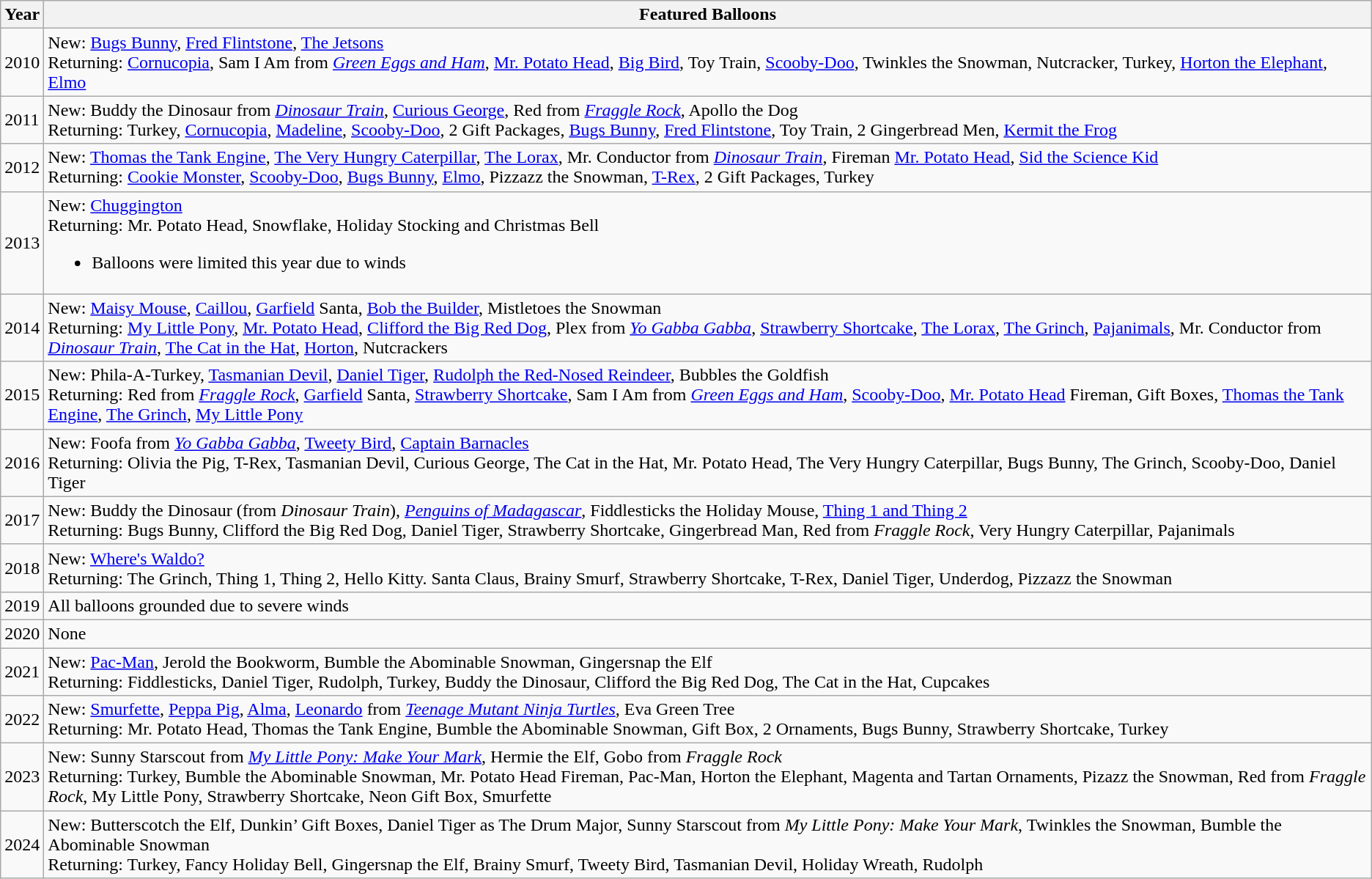<table class="wikitable">
<tr>
<th>Year</th>
<th>Featured Balloons</th>
</tr>
<tr>
<td>2010</td>
<td>New: <a href='#'>Bugs Bunny</a>, <a href='#'>Fred Flintstone</a>, <a href='#'>The Jetsons</a><br>Returning: <a href='#'>Cornucopia</a>, Sam I Am from <em><a href='#'>Green Eggs and Ham</a></em>, <a href='#'>Mr. Potato Head</a>, <a href='#'>Big Bird</a>, Toy Train, <a href='#'>Scooby-Doo</a>, Twinkles the Snowman, Nutcracker, Turkey, <a href='#'>Horton the Elephant</a>, <a href='#'>Elmo</a></td>
</tr>
<tr>
<td>2011</td>
<td>New: Buddy the Dinosaur from <em><a href='#'>Dinosaur Train</a></em>, <a href='#'>Curious George</a>, Red from <em><a href='#'>Fraggle Rock</a></em>, Apollo the Dog<br>Returning: Turkey, <a href='#'>Cornucopia</a>, <a href='#'>Madeline</a>, <a href='#'>Scooby-Doo</a>, 2 Gift Packages, <a href='#'>Bugs Bunny</a>, <a href='#'>Fred Flintstone</a>, Toy Train, 2 Gingerbread Men, <a href='#'>Kermit the Frog</a></td>
</tr>
<tr>
<td>2012</td>
<td>New: <a href='#'>Thomas the Tank Engine</a>, <a href='#'>The Very Hungry Caterpillar</a>, <a href='#'>The Lorax</a>, Mr. Conductor from <em><a href='#'>Dinosaur Train</a></em>, Fireman <a href='#'>Mr. Potato Head</a>, <a href='#'>Sid the Science Kid</a><br>Returning: <a href='#'>Cookie Monster</a>, <a href='#'>Scooby-Doo</a>, <a href='#'>Bugs Bunny</a>, <a href='#'>Elmo</a>, Pizzazz the Snowman, <a href='#'>T-Rex</a>, 2 Gift Packages, Turkey</td>
</tr>
<tr>
<td>2013</td>
<td>New: <a href='#'>Chuggington</a><br>Returning: Mr. Potato Head, Snowflake, Holiday Stocking and Christmas Bell<ul><li>Balloons were limited this year due to winds</li></ul></td>
</tr>
<tr>
<td>2014</td>
<td>New: <a href='#'>Maisy Mouse</a>, <a href='#'>Caillou</a>, <a href='#'>Garfield</a> Santa, <a href='#'>Bob the Builder</a>, Mistletoes the Snowman<br>Returning: <a href='#'>My Little Pony</a>, <a href='#'>Mr. Potato Head</a>, <a href='#'>Clifford the Big Red Dog</a>, Plex from <em><a href='#'>Yo Gabba Gabba</a></em>, <a href='#'>Strawberry Shortcake</a>, <a href='#'>The Lorax</a>, <a href='#'>The Grinch</a>, <a href='#'>Pajanimals</a>, Mr. Conductor from <em><a href='#'>Dinosaur Train</a></em>, <a href='#'>The Cat in the Hat</a>, <a href='#'>Horton</a>, Nutcrackers</td>
</tr>
<tr>
<td>2015</td>
<td>New: Phila-A-Turkey, <a href='#'>Tasmanian Devil</a>, <a href='#'>Daniel Tiger</a>, <a href='#'>Rudolph the Red-Nosed Reindeer</a>, Bubbles the Goldfish<br>Returning: Red from <em><a href='#'>Fraggle Rock</a></em>, <a href='#'>Garfield</a> Santa, <a href='#'>Strawberry Shortcake</a>, Sam I Am from <em><a href='#'>Green Eggs and Ham</a></em>, <a href='#'>Scooby-Doo</a>, <a href='#'>Mr. Potato Head</a> Fireman, Gift Boxes, <a href='#'>Thomas the Tank Engine</a>, <a href='#'>The Grinch</a>, <a href='#'>My Little Pony</a></td>
</tr>
<tr>
<td>2016</td>
<td>New: Foofa from <em><a href='#'>Yo Gabba Gabba</a></em>, <a href='#'>Tweety Bird</a>, <a href='#'>Captain Barnacles</a><br>Returning: Olivia the Pig, T-Rex, Tasmanian Devil, Curious George, The Cat in the Hat, Mr. Potato Head, The Very Hungry Caterpillar, Bugs Bunny, The Grinch, Scooby-Doo, Daniel Tiger</td>
</tr>
<tr>
<td>2017</td>
<td>New: Buddy the Dinosaur (from <em>Dinosaur Train</em>), <em><a href='#'>Penguins of Madagascar</a></em>, Fiddlesticks the Holiday Mouse, <a href='#'>Thing 1 and Thing 2</a><br>Returning: Bugs Bunny, Clifford the Big Red Dog, Daniel Tiger, Strawberry Shortcake, Gingerbread Man, Red from <em>Fraggle Rock</em>, Very Hungry Caterpillar, Pajanimals</td>
</tr>
<tr>
<td>2018</td>
<td>New: <a href='#'>Where's Waldo?</a><br>Returning: The Grinch, Thing 1, Thing 2, Hello Kitty. Santa Claus, Brainy Smurf, Strawberry Shortcake, T-Rex, Daniel Tiger, Underdog, Pizzazz the Snowman</td>
</tr>
<tr>
<td>2019</td>
<td>All balloons grounded due to severe winds</td>
</tr>
<tr>
<td>2020</td>
<td>None</td>
</tr>
<tr>
<td>2021</td>
<td>New: <a href='#'>Pac-Man</a>, Jerold the Bookworm, Bumble the Abominable Snowman, Gingersnap the Elf<br>Returning: Fiddlesticks, Daniel Tiger, Rudolph, Turkey, Buddy the Dinosaur, Clifford the Big Red Dog, The Cat in the Hat, Cupcakes</td>
</tr>
<tr>
<td>2022</td>
<td>New: <a href='#'>Smurfette</a>, <a href='#'>Peppa Pig</a>, <a href='#'>Alma</a>, <a href='#'>Leonardo</a> from <em><a href='#'>Teenage Mutant Ninja Turtles</a></em>, Eva Green Tree<br>Returning: Mr. Potato Head, Thomas the Tank Engine, Bumble the Abominable Snowman, Gift Box, 2 Ornaments, Bugs Bunny, Strawberry Shortcake, Turkey</td>
</tr>
<tr>
<td>2023</td>
<td>New: Sunny Starscout from <em><a href='#'>My Little Pony: Make Your Mark</a></em>, Hermie the Elf, Gobo from <em>Fraggle Rock</em><br>Returning: Turkey, Bumble the Abominable Snowman, Mr. Potato Head Fireman, Pac-Man, Horton the Elephant, Magenta and Tartan Ornaments, Pizazz the Snowman, Red from <em>Fraggle Rock</em>, My Little Pony, Strawberry Shortcake, Neon Gift Box, Smurfette</td>
</tr>
<tr>
<td>2024</td>
<td>New: Butterscotch the Elf, Dunkin’ Gift Boxes, Daniel Tiger as The Drum Major, Sunny Starscout from <em>My Little Pony: Make Your Mark</em>, Twinkles the Snowman, Bumble the Abominable Snowman<br>Returning: Turkey, Fancy Holiday Bell, Gingersnap the Elf, Brainy Smurf, Tweety Bird, Tasmanian Devil, Holiday Wreath, Rudolph</td>
</tr>
</table>
